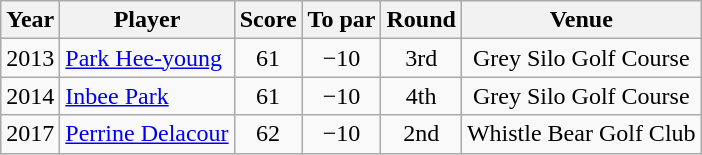<table class=wikitable style="text-align:center">
<tr>
<th>Year</th>
<th>Player</th>
<th>Score</th>
<th>To par</th>
<th>Round</th>
<th>Venue</th>
</tr>
<tr>
<td>2013</td>
<td align=left><a href='#'>Park Hee-young</a></td>
<td>61</td>
<td>−10</td>
<td>3rd</td>
<td>Grey Silo Golf Course</td>
</tr>
<tr>
<td>2014</td>
<td align=left><a href='#'>Inbee Park</a></td>
<td>61</td>
<td>−10</td>
<td>4th</td>
<td>Grey Silo Golf Course</td>
</tr>
<tr>
<td>2017</td>
<td lign=left><a href='#'>Perrine Delacour</a></td>
<td>62</td>
<td>−10</td>
<td>2nd</td>
<td>Whistle Bear Golf Club</td>
</tr>
</table>
